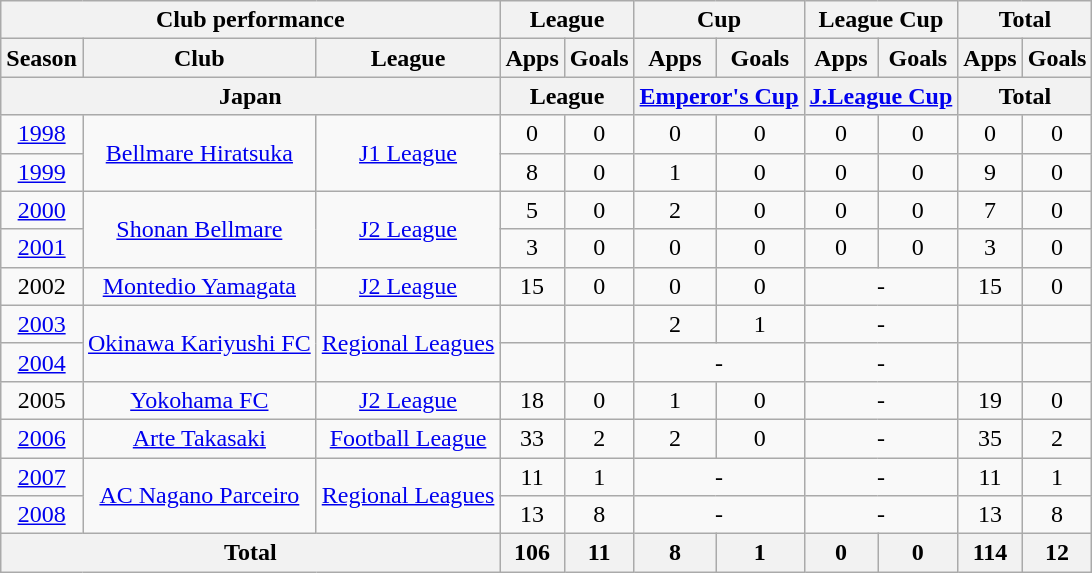<table class="wikitable" style="text-align:center;">
<tr>
<th colspan=3>Club performance</th>
<th colspan=2>League</th>
<th colspan=2>Cup</th>
<th colspan=2>League Cup</th>
<th colspan=2>Total</th>
</tr>
<tr>
<th>Season</th>
<th>Club</th>
<th>League</th>
<th>Apps</th>
<th>Goals</th>
<th>Apps</th>
<th>Goals</th>
<th>Apps</th>
<th>Goals</th>
<th>Apps</th>
<th>Goals</th>
</tr>
<tr>
<th colspan=3>Japan</th>
<th colspan=2>League</th>
<th colspan=2><a href='#'>Emperor's Cup</a></th>
<th colspan=2><a href='#'>J.League Cup</a></th>
<th colspan=2>Total</th>
</tr>
<tr>
<td><a href='#'>1998</a></td>
<td rowspan="2"><a href='#'>Bellmare Hiratsuka</a></td>
<td rowspan="2"><a href='#'>J1 League</a></td>
<td>0</td>
<td>0</td>
<td>0</td>
<td>0</td>
<td>0</td>
<td>0</td>
<td>0</td>
<td>0</td>
</tr>
<tr>
<td><a href='#'>1999</a></td>
<td>8</td>
<td>0</td>
<td>1</td>
<td>0</td>
<td>0</td>
<td>0</td>
<td>9</td>
<td>0</td>
</tr>
<tr>
<td><a href='#'>2000</a></td>
<td rowspan="2"><a href='#'>Shonan Bellmare</a></td>
<td rowspan="2"><a href='#'>J2 League</a></td>
<td>5</td>
<td>0</td>
<td>2</td>
<td>0</td>
<td>0</td>
<td>0</td>
<td>7</td>
<td>0</td>
</tr>
<tr>
<td><a href='#'>2001</a></td>
<td>3</td>
<td>0</td>
<td>0</td>
<td>0</td>
<td>0</td>
<td>0</td>
<td>3</td>
<td>0</td>
</tr>
<tr>
<td>2002</td>
<td><a href='#'>Montedio Yamagata</a></td>
<td><a href='#'>J2 League</a></td>
<td>15</td>
<td>0</td>
<td>0</td>
<td>0</td>
<td colspan="2">-</td>
<td>15</td>
<td>0</td>
</tr>
<tr>
<td><a href='#'>2003</a></td>
<td rowspan="2"><a href='#'>Okinawa Kariyushi FC</a></td>
<td rowspan="2"><a href='#'>Regional Leagues</a></td>
<td></td>
<td></td>
<td>2</td>
<td>1</td>
<td colspan="2">-</td>
<td></td>
<td></td>
</tr>
<tr>
<td><a href='#'>2004</a></td>
<td></td>
<td></td>
<td colspan="2">-</td>
<td colspan="2">-</td>
<td></td>
<td></td>
</tr>
<tr>
<td>2005</td>
<td><a href='#'>Yokohama FC</a></td>
<td><a href='#'>J2 League</a></td>
<td>18</td>
<td>0</td>
<td>1</td>
<td>0</td>
<td colspan="2">-</td>
<td>19</td>
<td>0</td>
</tr>
<tr>
<td><a href='#'>2006</a></td>
<td><a href='#'>Arte Takasaki</a></td>
<td><a href='#'>Football League</a></td>
<td>33</td>
<td>2</td>
<td>2</td>
<td>0</td>
<td colspan="2">-</td>
<td>35</td>
<td>2</td>
</tr>
<tr>
<td><a href='#'>2007</a></td>
<td rowspan="2"><a href='#'>AC Nagano Parceiro</a></td>
<td rowspan="2"><a href='#'>Regional Leagues</a></td>
<td>11</td>
<td>1</td>
<td colspan="2">-</td>
<td colspan="2">-</td>
<td>11</td>
<td>1</td>
</tr>
<tr>
<td><a href='#'>2008</a></td>
<td>13</td>
<td>8</td>
<td colspan="2">-</td>
<td colspan="2">-</td>
<td>13</td>
<td>8</td>
</tr>
<tr>
<th colspan=3>Total</th>
<th>106</th>
<th>11</th>
<th>8</th>
<th>1</th>
<th>0</th>
<th>0</th>
<th>114</th>
<th>12</th>
</tr>
</table>
